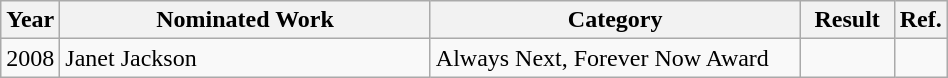<table class="wikitable" width="50%">
<tr>
<th width="5%">Year</th>
<th width="40%">Nominated Work</th>
<th width="40%">Category</th>
<th width="10%">Result</th>
<th width="5%">Ref.</th>
</tr>
<tr>
<td>2008</td>
<td>Janet Jackson</td>
<td>Always Next, Forever Now Award</td>
<td></td>
<td></td>
</tr>
</table>
